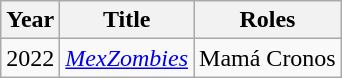<table class="wikitable sortable">
<tr>
<th>Year</th>
<th>Title</th>
<th>Roles</th>
</tr>
<tr>
<td>2022</td>
<td><em><a href='#'>MexZombies</a></em></td>
<td>Mamá Cronos</td>
</tr>
</table>
